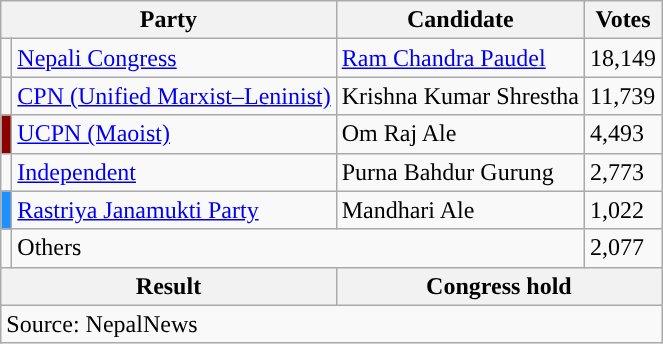<table class="wikitable">
<tr>
<th colspan="2">Party</th>
<th>Candidate</th>
<th>Votes</th>
</tr>
<tr>
<td style="background-color:"></td>
<td><a href='#'>Nepali Congress</a></td>
<td><a href='#'>Ram Chandra Paudel</a></td>
<td>18,149</td>
</tr>
<tr>
<td style="background-color:"></td>
<td><a href='#'>CPN (Unified Marxist–Leninist)</a></td>
<td>Krishna Kumar Shrestha</td>
<td>11,739</td>
</tr>
<tr>
<td style="background-color:darkred"></td>
<td><a href='#'>UCPN (Maoist)</a></td>
<td>Om Raj Ale</td>
<td>4,493</td>
</tr>
<tr>
<td style="background-color:"></td>
<td><a href='#'>Independent</a></td>
<td>Purna Bahdur Gurung</td>
<td>2,773</td>
</tr>
<tr>
<td style="background-color:dodgerblue"></td>
<td><a href='#'>Rastriya Janamukti Party</a></td>
<td>Mandhari Ale</td>
<td>1,022</td>
</tr>
<tr>
<td></td>
<td colspan="2">Others</td>
<td>2,077</td>
</tr>
<tr>
<th colspan="2">Result</th>
<th colspan="2">Congress hold</th>
</tr>
<tr>
<td colspan="4">Source: NepalNews</td>
</tr>
</table>
